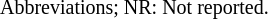<table align="center" margin: 1em auto 1em auto;">
<tr>
<td width="700pt"><small>Abbreviations; NR: Not reported.</small></td>
</tr>
</table>
